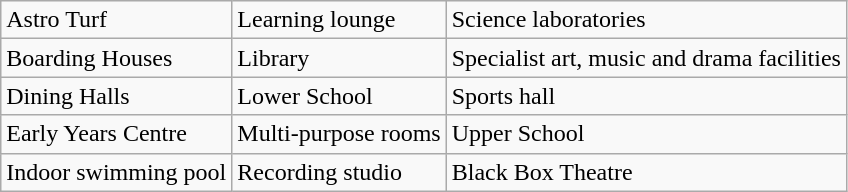<table class="wikitable">
<tr>
<td>Astro Turf</td>
<td>Learning lounge</td>
<td>Science laboratories</td>
</tr>
<tr>
<td>Boarding Houses</td>
<td>Library</td>
<td>Specialist art, music and drama facilities</td>
</tr>
<tr>
<td>Dining Halls</td>
<td>Lower School</td>
<td>Sports hall</td>
</tr>
<tr>
<td>Early Years Centre</td>
<td>Multi-purpose rooms</td>
<td>Upper School</td>
</tr>
<tr>
<td>Indoor swimming pool</td>
<td>Recording studio</td>
<td>Black Box Theatre</td>
</tr>
</table>
